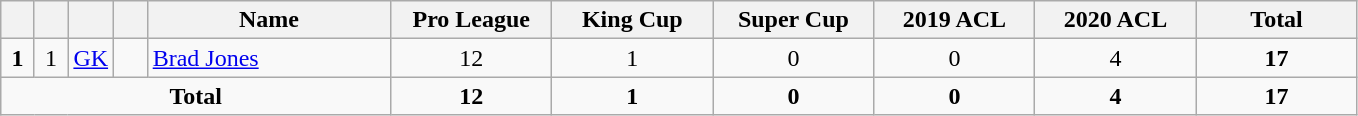<table class="wikitable" style="text-align:center">
<tr>
<th width=15></th>
<th width=15></th>
<th width=15></th>
<th width=15></th>
<th width=155>Name</th>
<th width=100>Pro League</th>
<th width=100>King Cup</th>
<th width=100>Super Cup</th>
<th width=100>2019 ACL</th>
<th width=100>2020 ACL</th>
<th width=100>Total</th>
</tr>
<tr>
<td><strong>1</strong></td>
<td>1</td>
<td><a href='#'>GK</a></td>
<td></td>
<td align=left><a href='#'>Brad Jones</a></td>
<td>12</td>
<td>1</td>
<td>0</td>
<td>0</td>
<td>4</td>
<td><strong>17</strong></td>
</tr>
<tr>
<td colspan=5><strong>Total</strong></td>
<td><strong>12</strong></td>
<td><strong>1</strong></td>
<td><strong>0</strong></td>
<td><strong>0</strong></td>
<td><strong>4</strong></td>
<td><strong>17</strong></td>
</tr>
</table>
